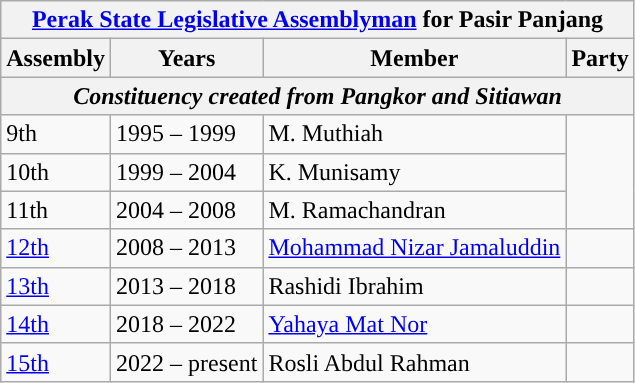<table class="wikitable">
<tr>
<th colspan="4"><a href='#'>Perak State Legislative Assemblyman</a> for Pasir Panjang</th>
</tr>
<tr>
<th>Assembly</th>
<th>Years</th>
<th>Member</th>
<th>Party</th>
</tr>
<tr>
<th colspan="4" align="center"><em>Constituency created from Pangkor and Sitiawan</em></th>
</tr>
<tr>
<td>9th</td>
<td>1995 – 1999</td>
<td>M. Muthiah</td>
<td rowspan="3"></td>
</tr>
<tr>
<td>10th</td>
<td>1999 – 2004</td>
<td>K. Munisamy</td>
</tr>
<tr>
<td>11th</td>
<td>2004 – 2008</td>
<td>M. Ramachandran</td>
</tr>
<tr>
<td><a href='#'>12th</a></td>
<td>2008 – 2013</td>
<td><a href='#'>Mohammad Nizar Jamaluddin</a></td>
<td></td>
</tr>
<tr>
<td><a href='#'>13th</a></td>
<td>2013 – 2018</td>
<td>Rashidi Ibrahim</td>
<td></td>
</tr>
<tr>
<td><a href='#'>14th</a></td>
<td>2018 –  2022</td>
<td><a href='#'>Yahaya Mat Nor</a></td>
<td></td>
</tr>
<tr>
<td><a href='#'>15th</a></td>
<td>2022 –  present</td>
<td>Rosli Abdul Rahman</td>
<td></td>
</tr>
</table>
